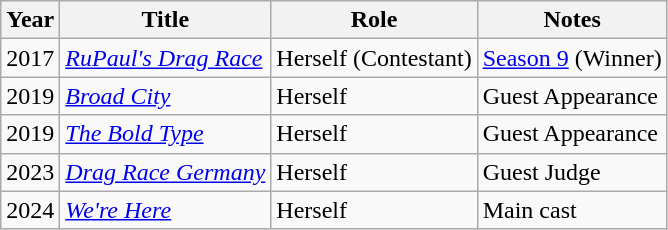<table class="wikitable plainrowheaders" style="text-align:left;">
<tr>
<th>Year</th>
<th>Title</th>
<th>Role</th>
<th>Notes</th>
</tr>
<tr>
<td>2017</td>
<td><em><a href='#'>RuPaul's Drag Race</a></em></td>
<td>Herself (Contestant)</td>
<td><a href='#'>Season 9</a> (Winner)</td>
</tr>
<tr>
<td>2019</td>
<td><em><a href='#'>Broad City</a></em></td>
<td>Herself</td>
<td>Guest Appearance</td>
</tr>
<tr>
<td>2019</td>
<td><em><a href='#'>The Bold Type</a></em></td>
<td>Herself</td>
<td>Guest Appearance</td>
</tr>
<tr>
<td>2023</td>
<td><em><a href='#'>Drag Race Germany</a></em></td>
<td>Herself</td>
<td>Guest Judge</td>
</tr>
<tr>
<td>2024</td>
<td><em><a href='#'>We're Here</a></em></td>
<td>Herself</td>
<td>Main cast</td>
</tr>
</table>
